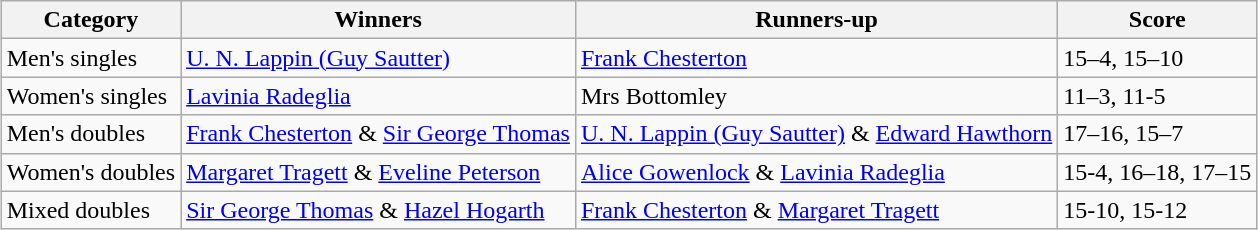<table class=wikitable style="margin:auto;">
<tr>
<th>Category</th>
<th>Winners</th>
<th>Runners-up</th>
<th>Score</th>
</tr>
<tr>
<td>Men's singles</td>
<td> <a href='#'>U. N. Lappin (Guy Sautter)</a></td>
<td> <a href='#'>Frank Chesterton</a></td>
<td>15–4, 15–10</td>
</tr>
<tr>
<td>Women's singles</td>
<td> <a href='#'>Lavinia Radeglia</a></td>
<td> Mrs Bottomley</td>
<td>11–3, 11-5</td>
</tr>
<tr>
<td>Men's doubles</td>
<td> <a href='#'>Frank Chesterton</a> & <a href='#'>Sir George Thomas</a></td>
<td> <a href='#'>U. N. Lappin (Guy Sautter)</a> &  <a href='#'>Edward Hawthorn</a></td>
<td>17–16, 15–7</td>
</tr>
<tr>
<td>Women's doubles</td>
<td> <a href='#'>Margaret Tragett</a> & <a href='#'>Eveline Peterson</a></td>
<td> <a href='#'>Alice Gowenlock</a> & <a href='#'>Lavinia Radeglia</a></td>
<td>15-4, 16–18, 17–15</td>
</tr>
<tr>
<td>Mixed doubles</td>
<td> <a href='#'>Sir George Thomas</a> & <a href='#'>Hazel Hogarth</a></td>
<td> <a href='#'>Frank Chesterton</a> & <a href='#'>Margaret Tragett</a></td>
<td>15-10, 15-12</td>
</tr>
</table>
